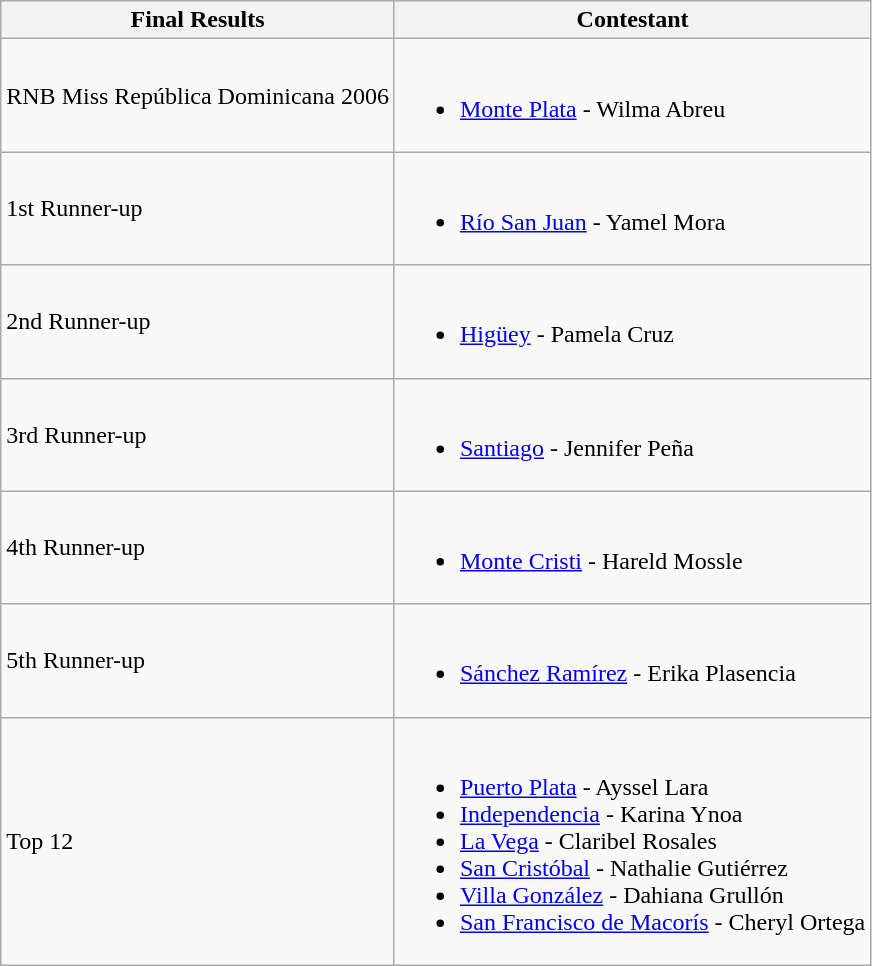<table class="wikitable">
<tr>
<th>Final Results</th>
<th>Contestant</th>
</tr>
<tr>
<td>RNB Miss República Dominicana 2006</td>
<td><br><ul><li><a href='#'>Monte Plata</a> - Wilma Abreu</li></ul></td>
</tr>
<tr>
<td>1st Runner-up</td>
<td><br><ul><li><a href='#'>Río San Juan</a> - Yamel Mora</li></ul></td>
</tr>
<tr>
<td>2nd Runner-up</td>
<td><br><ul><li><a href='#'>Higüey</a> - Pamela Cruz</li></ul></td>
</tr>
<tr>
<td>3rd Runner-up</td>
<td><br><ul><li><a href='#'>Santiago</a> - Jennifer Peña</li></ul></td>
</tr>
<tr>
<td>4th Runner-up</td>
<td><br><ul><li><a href='#'>Monte Cristi</a> - Hareld Mossle</li></ul></td>
</tr>
<tr>
<td>5th Runner-up</td>
<td><br><ul><li><a href='#'>Sánchez Ramírez</a> - Erika Plasencia</li></ul></td>
</tr>
<tr>
<td>Top 12</td>
<td><br><ul><li><a href='#'>Puerto Plata</a> - Ayssel Lara</li><li><a href='#'>Independencia</a> - Karina Ynoa</li><li><a href='#'>La Vega</a> - Claribel Rosales</li><li><a href='#'>San Cristóbal</a> - Nathalie Gutiérrez</li><li><a href='#'>Villa González</a> - Dahiana Grullón</li><li><a href='#'>San Francisco de Macorís</a> - Cheryl Ortega</li></ul></td>
</tr>
</table>
